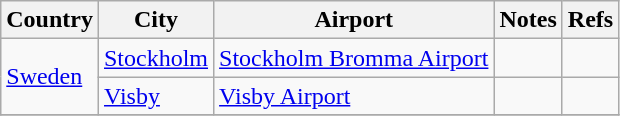<table class="sortable wikitable">
<tr>
<th>Country</th>
<th>City</th>
<th>Airport</th>
<th>Notes</th>
<th>Refs</th>
</tr>
<tr>
<td rowspan="2"><a href='#'>Sweden</a></td>
<td><a href='#'>Stockholm</a></td>
<td><a href='#'>Stockholm Bromma Airport</a></td>
<td></td>
<td align=center></td>
</tr>
<tr>
<td><a href='#'>Visby</a></td>
<td><a href='#'>Visby Airport</a></td>
<td></td>
<td align=center></td>
</tr>
<tr>
</tr>
</table>
